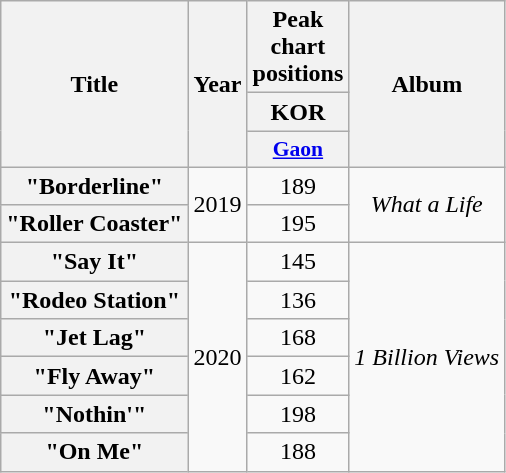<table class="wikitable plainrowheaders" style="text-align:center;">
<tr>
<th rowspan="3">Title</th>
<th rowspan="3">Year</th>
<th colspan="1">Peak chart positions</th>
<th rowspan="3">Album</th>
</tr>
<tr>
<th colspan="1">KOR</th>
</tr>
<tr>
<th scope="col" style="width:3em;font-size:90%;"><a href='#'>Gaon</a><br></th>
</tr>
<tr>
<th scope="row">"Borderline" </th>
<td rowspan="2">2019</td>
<td>189</td>
<td rowspan="2"><em>What a Life</em></td>
</tr>
<tr>
<th scope="row">"Roller Coaster" </th>
<td>195</td>
</tr>
<tr>
<th scope="row">"Say It" </th>
<td rowspan="6">2020</td>
<td>145</td>
<td rowspan="6"><em>1 Billion Views</em></td>
</tr>
<tr>
<th scope="row">"Rodeo Station" </th>
<td>136</td>
</tr>
<tr>
<th scope="row">"Jet Lag" </th>
<td>168</td>
</tr>
<tr>
<th scope="row">"Fly Away" </th>
<td>162</td>
</tr>
<tr>
<th scope="row">"Nothin'"</th>
<td>198</td>
</tr>
<tr>
<th scope="row">"On Me"</th>
<td>188</td>
</tr>
</table>
